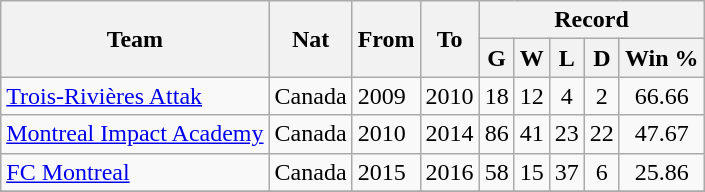<table class="wikitable" style="text-align: center">
<tr>
<th rowspan="2">Team</th>
<th rowspan="2">Nat</th>
<th rowspan="2">From</th>
<th rowspan="2">To</th>
<th colspan="5">Record</th>
</tr>
<tr>
<th>G</th>
<th>W</th>
<th>L</th>
<th>D</th>
<th>Win %</th>
</tr>
<tr>
<td align=left><a href='#'>Trois-Rivières Attak</a></td>
<td>Canada</td>
<td align=left>2009</td>
<td align=left>2010</td>
<td>18</td>
<td>12</td>
<td>4</td>
<td>2</td>
<td>66.66</td>
</tr>
<tr>
<td align=left><a href='#'>Montreal Impact Academy</a></td>
<td>Canada</td>
<td align=left>2010</td>
<td align=left>2014</td>
<td>86</td>
<td>41</td>
<td>23</td>
<td>22</td>
<td>47.67</td>
</tr>
<tr>
<td align=left><a href='#'>FC Montreal</a></td>
<td>Canada</td>
<td align=left>2015</td>
<td align=left>2016</td>
<td>58</td>
<td>15</td>
<td>37</td>
<td>6</td>
<td>25.86</td>
</tr>
<tr>
</tr>
</table>
